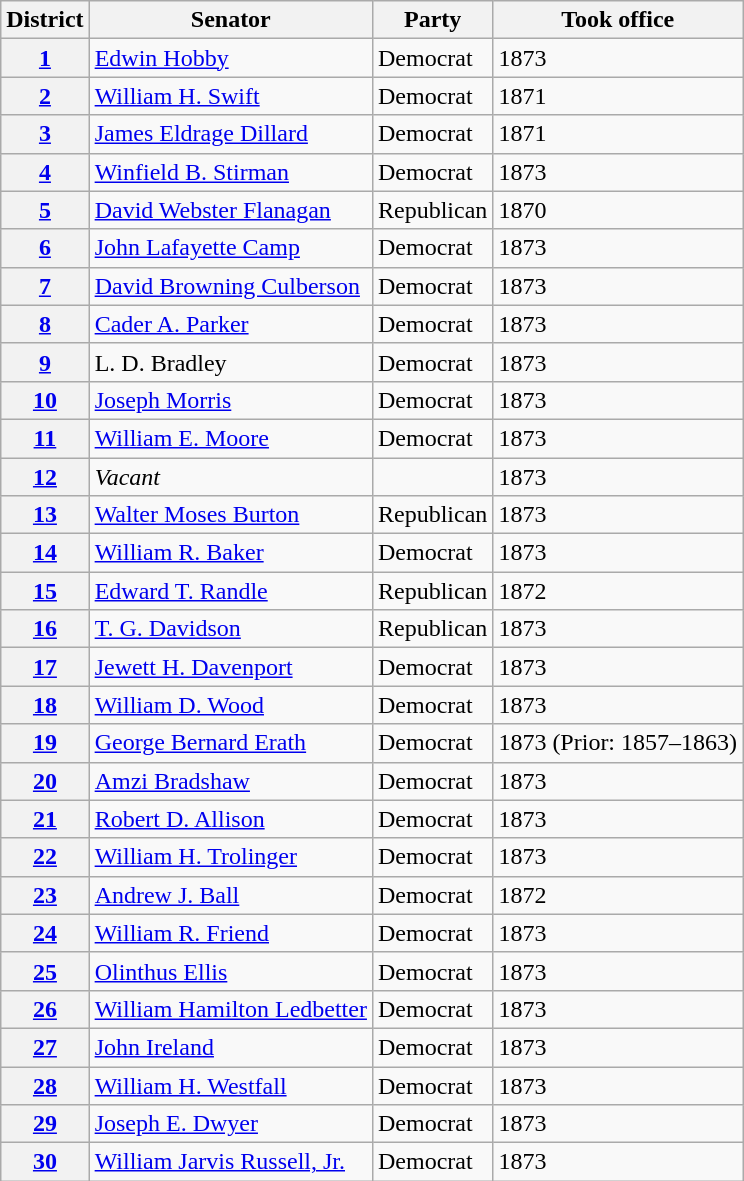<table class="wikitable">
<tr>
<th>District</th>
<th>Senator</th>
<th>Party</th>
<th>Took office</th>
</tr>
<tr>
<th><a href='#'>1</a></th>
<td><a href='#'>Edwin Hobby</a></td>
<td>Democrat</td>
<td>1873</td>
</tr>
<tr>
<th><a href='#'>2</a></th>
<td><a href='#'>William H. Swift</a></td>
<td>Democrat</td>
<td>1871</td>
</tr>
<tr>
<th><a href='#'>3</a></th>
<td><a href='#'>James Eldrage Dillard</a></td>
<td>Democrat</td>
<td>1871</td>
</tr>
<tr>
<th><a href='#'>4</a></th>
<td><a href='#'>Winfield B. Stirman</a></td>
<td>Democrat</td>
<td>1873</td>
</tr>
<tr>
<th><a href='#'>5</a></th>
<td><a href='#'>David Webster Flanagan</a></td>
<td>Republican</td>
<td>1870</td>
</tr>
<tr>
<th><a href='#'>6</a></th>
<td><a href='#'>John Lafayette Camp</a></td>
<td>Democrat</td>
<td>1873</td>
</tr>
<tr>
<th><a href='#'>7</a></th>
<td><a href='#'>David Browning Culberson</a></td>
<td>Democrat</td>
<td>1873</td>
</tr>
<tr>
<th><a href='#'>8</a></th>
<td><a href='#'>Cader A. Parker</a></td>
<td>Democrat</td>
<td>1873</td>
</tr>
<tr>
<th><a href='#'>9</a></th>
<td>L. D. Bradley</td>
<td>Democrat</td>
<td>1873</td>
</tr>
<tr>
<th><a href='#'>10</a></th>
<td><a href='#'>Joseph Morris</a></td>
<td>Democrat</td>
<td>1873</td>
</tr>
<tr>
<th><a href='#'>11</a></th>
<td><a href='#'>William E. Moore</a></td>
<td>Democrat</td>
<td>1873</td>
</tr>
<tr>
<th><a href='#'>12</a></th>
<td><em>Vacant</em></td>
<td></td>
<td>1873</td>
</tr>
<tr>
<th><a href='#'>13</a></th>
<td><a href='#'>Walter Moses Burton</a></td>
<td>Republican</td>
<td>1873</td>
</tr>
<tr>
<th><a href='#'>14</a></th>
<td><a href='#'>William R. Baker</a></td>
<td>Democrat</td>
<td>1873</td>
</tr>
<tr>
<th><a href='#'>15</a></th>
<td><a href='#'>Edward T. Randle</a></td>
<td>Republican</td>
<td>1872</td>
</tr>
<tr>
<th><a href='#'>16</a></th>
<td><a href='#'>T. G. Davidson</a></td>
<td>Republican</td>
<td>1873</td>
</tr>
<tr>
<th><a href='#'>17</a></th>
<td><a href='#'>Jewett H. Davenport</a></td>
<td>Democrat</td>
<td>1873</td>
</tr>
<tr>
<th><a href='#'>18</a></th>
<td><a href='#'>William D. Wood</a></td>
<td>Democrat</td>
<td>1873</td>
</tr>
<tr>
<th><a href='#'>19</a></th>
<td><a href='#'>George Bernard Erath</a></td>
<td>Democrat</td>
<td>1873 (Prior: 1857–1863)</td>
</tr>
<tr>
<th><a href='#'>20</a></th>
<td><a href='#'>Amzi Bradshaw</a></td>
<td>Democrat</td>
<td>1873</td>
</tr>
<tr>
<th><a href='#'>21</a></th>
<td><a href='#'>Robert D. Allison</a></td>
<td>Democrat</td>
<td>1873</td>
</tr>
<tr>
<th><a href='#'>22</a></th>
<td><a href='#'>William H. Trolinger</a></td>
<td>Democrat</td>
<td>1873</td>
</tr>
<tr>
<th><a href='#'>23</a></th>
<td><a href='#'>Andrew J. Ball</a></td>
<td>Democrat</td>
<td>1872</td>
</tr>
<tr>
<th><a href='#'>24</a></th>
<td><a href='#'>William R. Friend</a></td>
<td>Democrat</td>
<td>1873</td>
</tr>
<tr>
<th><a href='#'>25</a></th>
<td><a href='#'>Olinthus Ellis</a></td>
<td>Democrat</td>
<td>1873</td>
</tr>
<tr>
<th><a href='#'>26</a></th>
<td><a href='#'>William Hamilton Ledbetter</a></td>
<td>Democrat</td>
<td>1873</td>
</tr>
<tr>
<th><a href='#'>27</a></th>
<td><a href='#'>John Ireland</a></td>
<td>Democrat</td>
<td>1873</td>
</tr>
<tr>
<th><a href='#'>28</a></th>
<td><a href='#'>William H. Westfall</a></td>
<td>Democrat</td>
<td>1873</td>
</tr>
<tr>
<th><a href='#'>29</a></th>
<td><a href='#'>Joseph E. Dwyer</a></td>
<td>Democrat</td>
<td>1873</td>
</tr>
<tr>
<th><a href='#'>30</a></th>
<td><a href='#'>William Jarvis Russell, Jr.</a></td>
<td>Democrat</td>
<td>1873</td>
</tr>
</table>
